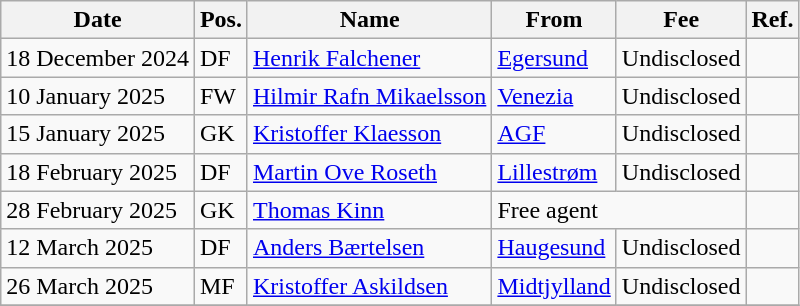<table class="wikitable">
<tr>
<th>Date</th>
<th>Pos.</th>
<th>Name</th>
<th>From</th>
<th>Fee</th>
<th>Ref.</th>
</tr>
<tr>
<td>18 December 2024</td>
<td>DF</td>
<td> <a href='#'>Henrik Falchener</a></td>
<td><a href='#'>Egersund</a></td>
<td>Undisclosed</td>
<td></td>
</tr>
<tr>
<td>10 January 2025</td>
<td>FW</td>
<td> <a href='#'>Hilmir Rafn Mikaelsson</a></td>
<td> <a href='#'>Venezia</a></td>
<td>Undisclosed</td>
<td></td>
</tr>
<tr>
<td>15 January 2025</td>
<td>GK</td>
<td> <a href='#'>Kristoffer Klaesson</a></td>
<td> <a href='#'>AGF</a></td>
<td>Undisclosed</td>
<td></td>
</tr>
<tr>
<td>18 February 2025</td>
<td>DF</td>
<td> <a href='#'>Martin Ove Roseth</a></td>
<td><a href='#'>Lillestrøm</a></td>
<td>Undisclosed</td>
<td></td>
</tr>
<tr>
<td>28 February 2025</td>
<td>GK</td>
<td> <a href='#'>Thomas Kinn</a></td>
<td colspan="2">Free agent</td>
<td></td>
</tr>
<tr>
<td>12 March 2025</td>
<td>DF</td>
<td> <a href='#'>Anders Bærtelsen</a></td>
<td><a href='#'>Haugesund</a></td>
<td>Undisclosed</td>
<td></td>
</tr>
<tr>
<td>26 March 2025</td>
<td>MF</td>
<td> <a href='#'>Kristoffer Askildsen</a></td>
<td> <a href='#'>Midtjylland</a></td>
<td>Undisclosed</td>
<td></td>
</tr>
<tr>
</tr>
</table>
